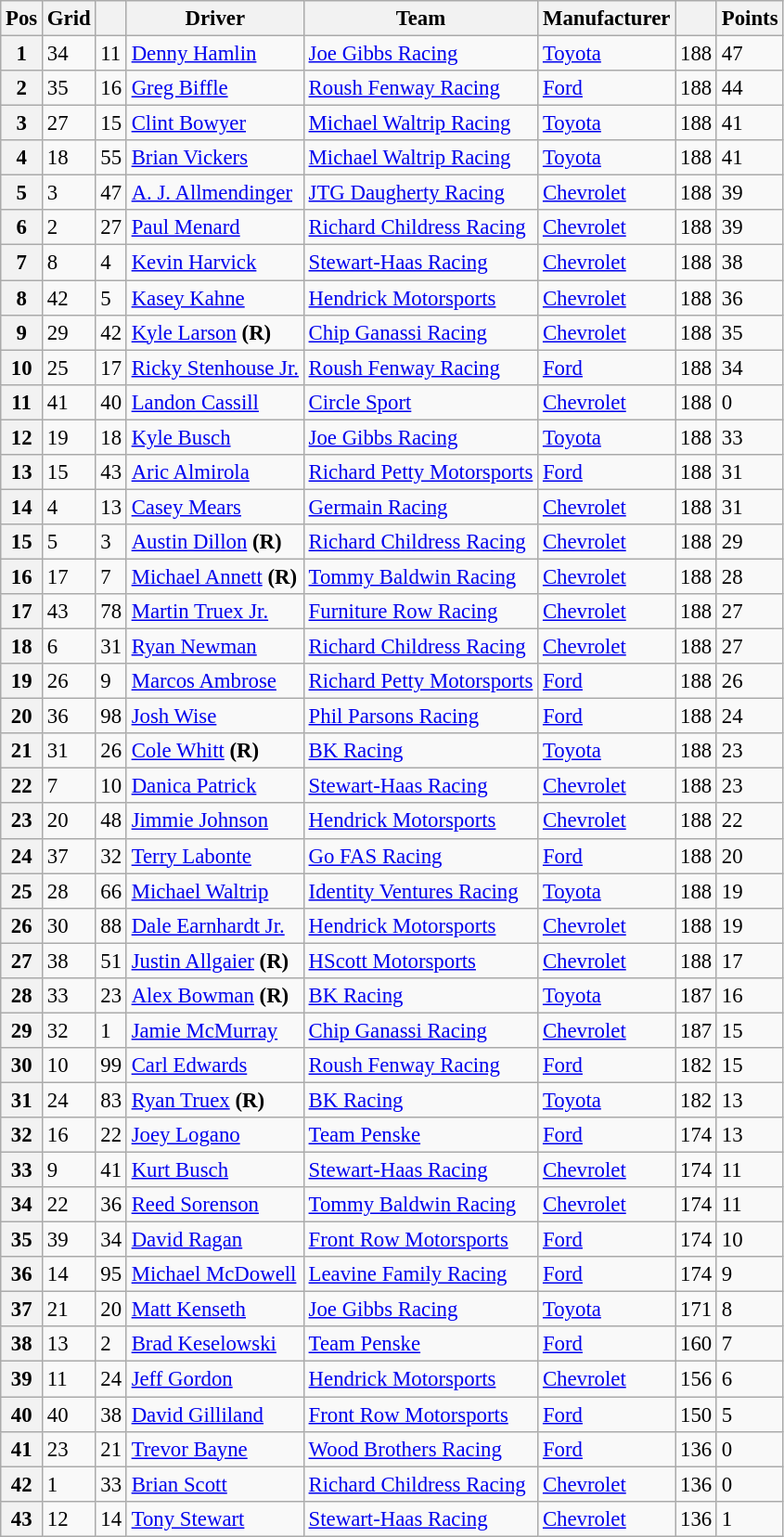<table class="wikitable" style="font-size:95%">
<tr>
<th>Pos</th>
<th>Grid</th>
<th></th>
<th>Driver</th>
<th>Team</th>
<th>Manufacturer</th>
<th></th>
<th>Points</th>
</tr>
<tr>
<th>1</th>
<td>34</td>
<td>11</td>
<td><a href='#'>Denny Hamlin</a></td>
<td><a href='#'>Joe Gibbs Racing</a></td>
<td><a href='#'>Toyota</a></td>
<td>188</td>
<td>47</td>
</tr>
<tr>
<th>2</th>
<td>35</td>
<td>16</td>
<td><a href='#'>Greg Biffle</a></td>
<td><a href='#'>Roush Fenway Racing</a></td>
<td><a href='#'>Ford</a></td>
<td>188</td>
<td>44</td>
</tr>
<tr>
<th>3</th>
<td>27</td>
<td>15</td>
<td><a href='#'>Clint Bowyer</a></td>
<td><a href='#'>Michael Waltrip Racing</a></td>
<td><a href='#'>Toyota</a></td>
<td>188</td>
<td>41</td>
</tr>
<tr>
<th>4</th>
<td>18</td>
<td>55</td>
<td><a href='#'>Brian Vickers</a></td>
<td><a href='#'>Michael Waltrip Racing</a></td>
<td><a href='#'>Toyota</a></td>
<td>188</td>
<td>41</td>
</tr>
<tr>
<th>5</th>
<td>3</td>
<td>47</td>
<td><a href='#'>A. J. Allmendinger</a></td>
<td><a href='#'>JTG Daugherty Racing</a></td>
<td><a href='#'>Chevrolet</a></td>
<td>188</td>
<td>39</td>
</tr>
<tr>
<th>6</th>
<td>2</td>
<td>27</td>
<td><a href='#'>Paul Menard</a></td>
<td><a href='#'>Richard Childress Racing</a></td>
<td><a href='#'>Chevrolet</a></td>
<td>188</td>
<td>39</td>
</tr>
<tr>
<th>7</th>
<td>8</td>
<td>4</td>
<td><a href='#'>Kevin Harvick</a></td>
<td><a href='#'>Stewart-Haas Racing</a></td>
<td><a href='#'>Chevrolet</a></td>
<td>188</td>
<td>38</td>
</tr>
<tr>
<th>8</th>
<td>42</td>
<td>5</td>
<td><a href='#'>Kasey Kahne</a></td>
<td><a href='#'>Hendrick Motorsports</a></td>
<td><a href='#'>Chevrolet</a></td>
<td>188</td>
<td>36</td>
</tr>
<tr>
<th>9</th>
<td>29</td>
<td>42</td>
<td><a href='#'>Kyle Larson</a> <strong>(R)</strong></td>
<td><a href='#'>Chip Ganassi Racing</a></td>
<td><a href='#'>Chevrolet</a></td>
<td>188</td>
<td>35</td>
</tr>
<tr>
<th>10</th>
<td>25</td>
<td>17</td>
<td><a href='#'>Ricky Stenhouse Jr.</a></td>
<td><a href='#'>Roush Fenway Racing</a></td>
<td><a href='#'>Ford</a></td>
<td>188</td>
<td>34</td>
</tr>
<tr>
<th>11</th>
<td>41</td>
<td>40</td>
<td><a href='#'>Landon Cassill</a></td>
<td><a href='#'>Circle Sport</a></td>
<td><a href='#'>Chevrolet</a></td>
<td>188</td>
<td>0</td>
</tr>
<tr>
<th>12</th>
<td>19</td>
<td>18</td>
<td><a href='#'>Kyle Busch</a></td>
<td><a href='#'>Joe Gibbs Racing</a></td>
<td><a href='#'>Toyota</a></td>
<td>188</td>
<td>33</td>
</tr>
<tr>
<th>13</th>
<td>15</td>
<td>43</td>
<td><a href='#'>Aric Almirola</a></td>
<td><a href='#'>Richard Petty Motorsports</a></td>
<td><a href='#'>Ford</a></td>
<td>188</td>
<td>31</td>
</tr>
<tr>
<th>14</th>
<td>4</td>
<td>13</td>
<td><a href='#'>Casey Mears</a></td>
<td><a href='#'>Germain Racing</a></td>
<td><a href='#'>Chevrolet</a></td>
<td>188</td>
<td>31</td>
</tr>
<tr>
<th>15</th>
<td>5</td>
<td>3</td>
<td><a href='#'>Austin Dillon</a> <strong>(R)</strong></td>
<td><a href='#'>Richard Childress Racing</a></td>
<td><a href='#'>Chevrolet</a></td>
<td>188</td>
<td>29</td>
</tr>
<tr>
<th>16</th>
<td>17</td>
<td>7</td>
<td><a href='#'>Michael Annett</a> <strong>(R)</strong></td>
<td><a href='#'>Tommy Baldwin Racing</a></td>
<td><a href='#'>Chevrolet</a></td>
<td>188</td>
<td>28</td>
</tr>
<tr>
<th>17</th>
<td>43</td>
<td>78</td>
<td><a href='#'>Martin Truex Jr.</a></td>
<td><a href='#'>Furniture Row Racing</a></td>
<td><a href='#'>Chevrolet</a></td>
<td>188</td>
<td>27</td>
</tr>
<tr>
<th>18</th>
<td>6</td>
<td>31</td>
<td><a href='#'>Ryan Newman</a></td>
<td><a href='#'>Richard Childress Racing</a></td>
<td><a href='#'>Chevrolet</a></td>
<td>188</td>
<td>27</td>
</tr>
<tr>
<th>19</th>
<td>26</td>
<td>9</td>
<td><a href='#'>Marcos Ambrose</a></td>
<td><a href='#'>Richard Petty Motorsports</a></td>
<td><a href='#'>Ford</a></td>
<td>188</td>
<td>26</td>
</tr>
<tr>
<th>20</th>
<td>36</td>
<td>98</td>
<td><a href='#'>Josh Wise</a></td>
<td><a href='#'>Phil Parsons Racing</a></td>
<td><a href='#'>Ford</a></td>
<td>188</td>
<td>24</td>
</tr>
<tr>
<th>21</th>
<td>31</td>
<td>26</td>
<td><a href='#'>Cole Whitt</a> <strong>(R)</strong></td>
<td><a href='#'>BK Racing</a></td>
<td><a href='#'>Toyota</a></td>
<td>188</td>
<td>23</td>
</tr>
<tr>
<th>22</th>
<td>7</td>
<td>10</td>
<td><a href='#'>Danica Patrick</a></td>
<td><a href='#'>Stewart-Haas Racing</a></td>
<td><a href='#'>Chevrolet</a></td>
<td>188</td>
<td>23</td>
</tr>
<tr>
<th>23</th>
<td>20</td>
<td>48</td>
<td><a href='#'>Jimmie Johnson</a></td>
<td><a href='#'>Hendrick Motorsports</a></td>
<td><a href='#'>Chevrolet</a></td>
<td>188</td>
<td>22</td>
</tr>
<tr>
<th>24</th>
<td>37</td>
<td>32</td>
<td><a href='#'>Terry Labonte</a></td>
<td><a href='#'>Go FAS Racing</a></td>
<td><a href='#'>Ford</a></td>
<td>188</td>
<td>20</td>
</tr>
<tr>
<th>25</th>
<td>28</td>
<td>66</td>
<td><a href='#'>Michael Waltrip</a></td>
<td><a href='#'>Identity Ventures Racing</a></td>
<td><a href='#'>Toyota</a></td>
<td>188</td>
<td>19</td>
</tr>
<tr>
<th>26</th>
<td>30</td>
<td>88</td>
<td><a href='#'>Dale Earnhardt Jr.</a></td>
<td><a href='#'>Hendrick Motorsports</a></td>
<td><a href='#'>Chevrolet</a></td>
<td>188</td>
<td>19</td>
</tr>
<tr>
<th>27</th>
<td>38</td>
<td>51</td>
<td><a href='#'>Justin Allgaier</a> <strong>(R)</strong></td>
<td><a href='#'>HScott Motorsports</a></td>
<td><a href='#'>Chevrolet</a></td>
<td>188</td>
<td>17</td>
</tr>
<tr>
<th>28</th>
<td>33</td>
<td>23</td>
<td><a href='#'>Alex Bowman</a> <strong>(R)</strong></td>
<td><a href='#'>BK Racing</a></td>
<td><a href='#'>Toyota</a></td>
<td>187</td>
<td>16</td>
</tr>
<tr>
<th>29</th>
<td>32</td>
<td>1</td>
<td><a href='#'>Jamie McMurray</a></td>
<td><a href='#'>Chip Ganassi Racing</a></td>
<td><a href='#'>Chevrolet</a></td>
<td>187</td>
<td>15</td>
</tr>
<tr>
<th>30</th>
<td>10</td>
<td>99</td>
<td><a href='#'>Carl Edwards</a></td>
<td><a href='#'>Roush Fenway Racing</a></td>
<td><a href='#'>Ford</a></td>
<td>182</td>
<td>15</td>
</tr>
<tr>
<th>31</th>
<td>24</td>
<td>83</td>
<td><a href='#'>Ryan Truex</a> <strong>(R)</strong></td>
<td><a href='#'>BK Racing</a></td>
<td><a href='#'>Toyota</a></td>
<td>182</td>
<td>13</td>
</tr>
<tr>
<th>32</th>
<td>16</td>
<td>22</td>
<td><a href='#'>Joey Logano</a></td>
<td><a href='#'>Team Penske</a></td>
<td><a href='#'>Ford</a></td>
<td>174</td>
<td>13</td>
</tr>
<tr>
<th>33</th>
<td>9</td>
<td>41</td>
<td><a href='#'>Kurt Busch</a></td>
<td><a href='#'>Stewart-Haas Racing</a></td>
<td><a href='#'>Chevrolet</a></td>
<td>174</td>
<td>11</td>
</tr>
<tr>
<th>34</th>
<td>22</td>
<td>36</td>
<td><a href='#'>Reed Sorenson</a></td>
<td><a href='#'>Tommy Baldwin Racing</a></td>
<td><a href='#'>Chevrolet</a></td>
<td>174</td>
<td>11</td>
</tr>
<tr>
<th>35</th>
<td>39</td>
<td>34</td>
<td><a href='#'>David Ragan</a></td>
<td><a href='#'>Front Row Motorsports</a></td>
<td><a href='#'>Ford</a></td>
<td>174</td>
<td>10</td>
</tr>
<tr>
<th>36</th>
<td>14</td>
<td>95</td>
<td><a href='#'>Michael McDowell</a></td>
<td><a href='#'>Leavine Family Racing</a></td>
<td><a href='#'>Ford</a></td>
<td>174</td>
<td>9</td>
</tr>
<tr>
<th>37</th>
<td>21</td>
<td>20</td>
<td><a href='#'>Matt Kenseth</a></td>
<td><a href='#'>Joe Gibbs Racing</a></td>
<td><a href='#'>Toyota</a></td>
<td>171</td>
<td>8</td>
</tr>
<tr>
<th>38</th>
<td>13</td>
<td>2</td>
<td><a href='#'>Brad Keselowski</a></td>
<td><a href='#'>Team Penske</a></td>
<td><a href='#'>Ford</a></td>
<td>160</td>
<td>7</td>
</tr>
<tr>
<th>39</th>
<td>11</td>
<td>24</td>
<td><a href='#'>Jeff Gordon</a></td>
<td><a href='#'>Hendrick Motorsports</a></td>
<td><a href='#'>Chevrolet</a></td>
<td>156</td>
<td>6</td>
</tr>
<tr>
<th>40</th>
<td>40</td>
<td>38</td>
<td><a href='#'>David Gilliland</a></td>
<td><a href='#'>Front Row Motorsports</a></td>
<td><a href='#'>Ford</a></td>
<td>150</td>
<td>5</td>
</tr>
<tr>
<th>41</th>
<td>23</td>
<td>21</td>
<td><a href='#'>Trevor Bayne</a></td>
<td><a href='#'>Wood Brothers Racing</a></td>
<td><a href='#'>Ford</a></td>
<td>136</td>
<td>0</td>
</tr>
<tr>
<th>42</th>
<td>1</td>
<td>33</td>
<td><a href='#'>Brian Scott</a></td>
<td><a href='#'>Richard Childress Racing</a></td>
<td><a href='#'>Chevrolet</a></td>
<td>136</td>
<td>0</td>
</tr>
<tr>
<th>43</th>
<td>12</td>
<td>14</td>
<td><a href='#'>Tony Stewart</a></td>
<td><a href='#'>Stewart-Haas Racing</a></td>
<td><a href='#'>Chevrolet</a></td>
<td>136</td>
<td>1</td>
</tr>
</table>
